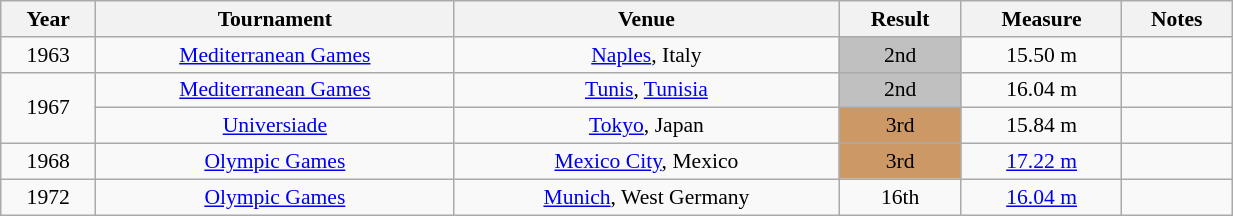<table class="wikitable" style=" text-align:center; font-size:90%;" width="65%">
<tr>
<th>Year</th>
<th>Tournament</th>
<th>Venue</th>
<th>Result</th>
<th>Measure</th>
<th>Notes</th>
</tr>
<tr>
<td>1963</td>
<td><a href='#'>Mediterranean Games</a></td>
<td><a href='#'>Naples</a>, Italy</td>
<td bgcolor="silver" align="center">2nd</td>
<td>15.50 m</td>
<td></td>
</tr>
<tr>
<td rowspan=2>1967</td>
<td><a href='#'>Mediterranean Games</a></td>
<td><a href='#'>Tunis</a>, <a href='#'>Tunisia</a></td>
<td bgcolor="silver" align="center">2nd</td>
<td>16.04 m</td>
<td></td>
</tr>
<tr>
<td><a href='#'>Universiade</a></td>
<td><a href='#'>Tokyo</a>, Japan</td>
<td bgcolor="cc9966" align="center">3rd</td>
<td>15.84 m</td>
<td></td>
</tr>
<tr>
<td>1968</td>
<td><a href='#'>Olympic Games</a></td>
<td><a href='#'>Mexico City</a>, Mexico</td>
<td bgcolor="cc9966" align="center">3rd</td>
<td><a href='#'>17.22 m</a></td>
<td></td>
</tr>
<tr>
<td>1972</td>
<td><a href='#'>Olympic Games</a></td>
<td><a href='#'>Munich</a>, West Germany</td>
<td align="center">16th</td>
<td><a href='#'>16.04 m</a></td>
<td></td>
</tr>
</table>
